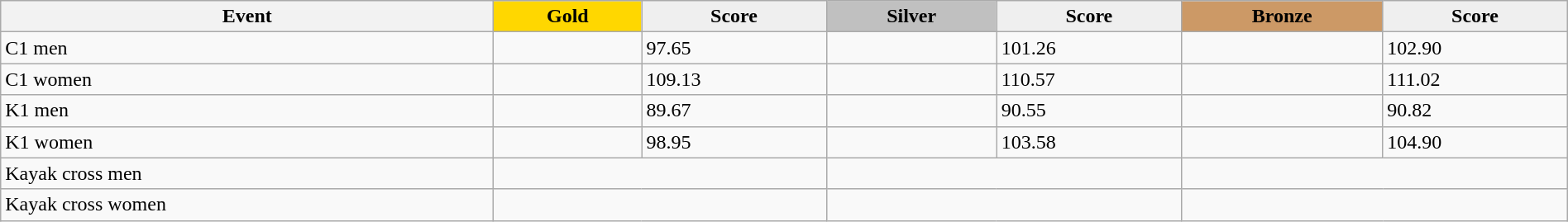<table class="wikitable" width=100%>
<tr>
<th>Event</th>
<td align=center bgcolor="gold"><strong>Gold</strong></td>
<td align=center bgcolor="EFEFEF"><strong>Score</strong></td>
<td align=center bgcolor="silver"><strong>Silver</strong></td>
<td align=center bgcolor="EFEFEF"><strong>Score</strong></td>
<td align=center bgcolor="CC9966"><strong>Bronze</strong></td>
<td align=center bgcolor="EFEFEF"><strong>Score</strong></td>
</tr>
<tr>
<td>C1 men</td>
<td></td>
<td>97.65</td>
<td></td>
<td>101.26</td>
<td></td>
<td>102.90</td>
</tr>
<tr>
<td>C1 women</td>
<td></td>
<td>109.13</td>
<td></td>
<td>110.57</td>
<td></td>
<td>111.02</td>
</tr>
<tr>
<td>K1 men</td>
<td></td>
<td>89.67</td>
<td></td>
<td>90.55</td>
<td></td>
<td>90.82</td>
</tr>
<tr>
<td>K1 women</td>
<td></td>
<td>98.95</td>
<td></td>
<td>103.58</td>
<td></td>
<td>104.90</td>
</tr>
<tr>
<td>Kayak cross men</td>
<td colspan=2></td>
<td colspan=2></td>
<td colspan=2></td>
</tr>
<tr>
<td>Kayak cross women</td>
<td colspan=2></td>
<td colspan=2></td>
<td colspan=2></td>
</tr>
</table>
